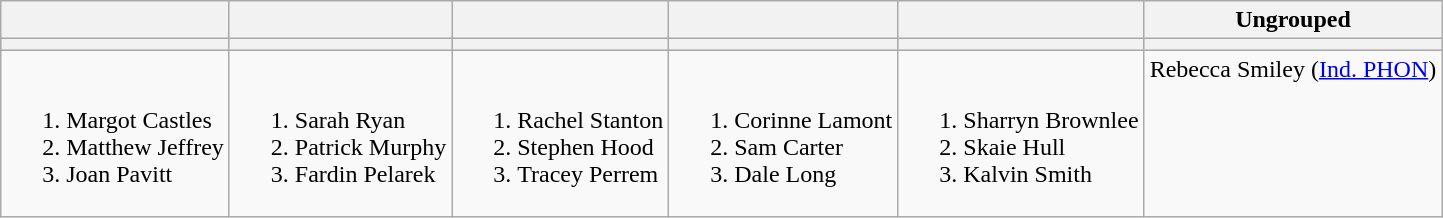<table class=wikitable>
<tr>
<th></th>
<th></th>
<th></th>
<th></th>
<th></th>
<th>Ungrouped</th>
</tr>
<tr style=background:#ccc>
<th></th>
<th></th>
<th></th>
<th></th>
<th></th>
<th></th>
</tr>
<tr>
<td valign=top><br><ol><li>Margot Castles</li><li>Matthew Jeffrey</li><li>Joan Pavitt</li></ol></td>
<td valign=top><br><ol><li>Sarah Ryan</li><li>Patrick Murphy</li><li>Fardin Pelarek</li></ol></td>
<td valign=top><br><ol><li>Rachel Stanton</li><li>Stephen Hood</li><li>Tracey Perrem</li></ol></td>
<td valign=top><br><ol><li>Corinne Lamont</li><li>Sam Carter</li><li>Dale Long</li></ol></td>
<td valign=top><br><ol><li>Sharryn Brownlee</li><li>Skaie Hull</li><li>Kalvin Smith</li></ol></td>
<td valign=top>Rebecca Smiley (<a href='#'>Ind. PHON</a>)</td>
</tr>
</table>
